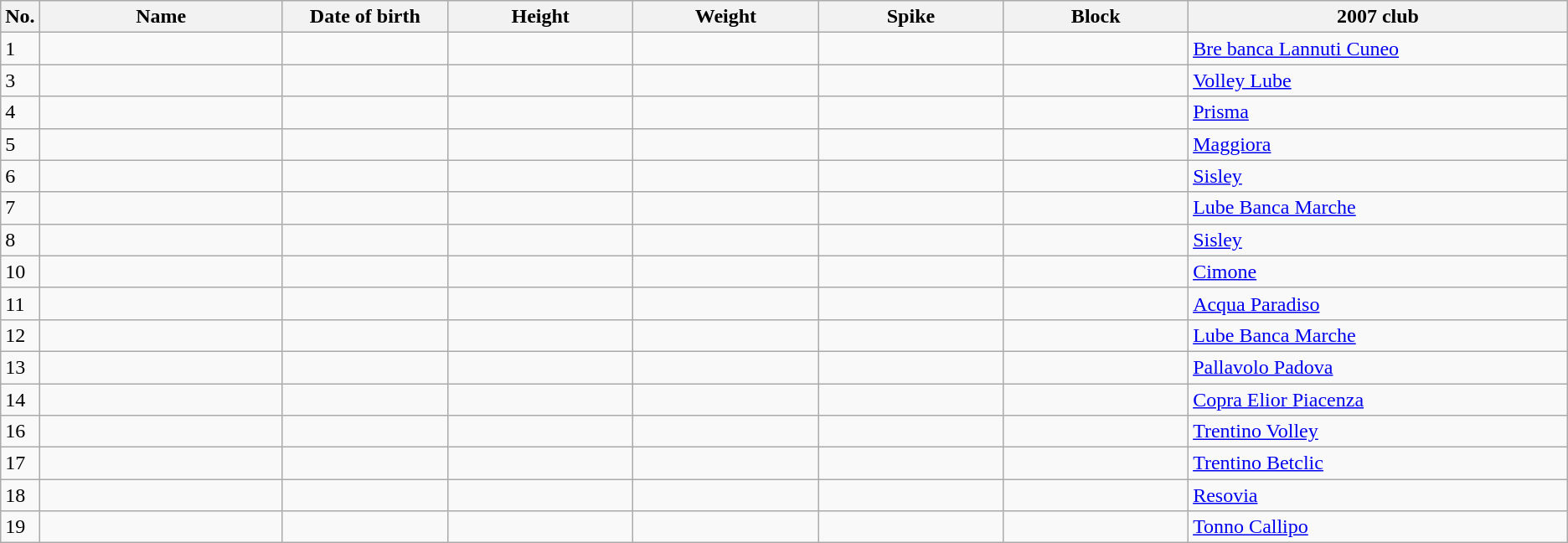<table class="wikitable sortable" style=font-size:100%; text-align:center;>
<tr>
<th>No.</th>
<th style=width:12em>Name</th>
<th style=width:8em>Date of birth</th>
<th style=width:9em>Height</th>
<th style=width:9em>Weight</th>
<th style=width:9em>Spike</th>
<th style=width:9em>Block</th>
<th style=width:19em>2007 club</th>
</tr>
<tr>
<td>1</td>
<td align=left></td>
<td align=right></td>
<td></td>
<td></td>
<td></td>
<td></td>
<td align=left><a href='#'>Bre banca Lannuti Cuneo</a></td>
</tr>
<tr>
<td>3</td>
<td align=left></td>
<td align=right></td>
<td></td>
<td></td>
<td></td>
<td></td>
<td align=left><a href='#'>Volley Lube</a></td>
</tr>
<tr>
<td>4</td>
<td align=left></td>
<td align=right></td>
<td></td>
<td></td>
<td></td>
<td></td>
<td align=left><a href='#'>Prisma</a></td>
</tr>
<tr>
<td>5</td>
<td align=left></td>
<td align=right></td>
<td></td>
<td></td>
<td></td>
<td></td>
<td align=left><a href='#'>Maggiora</a></td>
</tr>
<tr>
<td>6</td>
<td align=left></td>
<td align=right></td>
<td></td>
<td></td>
<td></td>
<td></td>
<td align=left><a href='#'>Sisley</a></td>
</tr>
<tr>
<td>7</td>
<td align=left></td>
<td align=right></td>
<td></td>
<td></td>
<td></td>
<td></td>
<td align=left><a href='#'>Lube Banca Marche</a></td>
</tr>
<tr>
<td>8</td>
<td align=left></td>
<td align=right></td>
<td></td>
<td></td>
<td></td>
<td></td>
<td align=left><a href='#'>Sisley</a></td>
</tr>
<tr>
<td>10</td>
<td align=left></td>
<td align=right></td>
<td></td>
<td></td>
<td></td>
<td></td>
<td align=left><a href='#'>Cimone</a></td>
</tr>
<tr>
<td>11</td>
<td align=left></td>
<td align=right></td>
<td></td>
<td></td>
<td></td>
<td></td>
<td align=left><a href='#'>Acqua Paradiso</a></td>
</tr>
<tr>
<td>12</td>
<td align=left></td>
<td align=right></td>
<td></td>
<td></td>
<td></td>
<td></td>
<td align=left><a href='#'>Lube Banca Marche</a></td>
</tr>
<tr>
<td>13</td>
<td align=left></td>
<td align=right></td>
<td></td>
<td></td>
<td></td>
<td></td>
<td align=left><a href='#'>Pallavolo Padova</a></td>
</tr>
<tr>
<td>14</td>
<td align=left></td>
<td align=right></td>
<td></td>
<td></td>
<td></td>
<td></td>
<td align=left><a href='#'>Copra Elior Piacenza</a></td>
</tr>
<tr>
<td>16</td>
<td align=left></td>
<td align=right></td>
<td></td>
<td></td>
<td></td>
<td></td>
<td align=left><a href='#'>Trentino Volley</a></td>
</tr>
<tr>
<td>17</td>
<td align=left></td>
<td align=right></td>
<td></td>
<td></td>
<td></td>
<td></td>
<td align=left><a href='#'>Trentino Betclic</a></td>
</tr>
<tr>
<td>18</td>
<td align=left></td>
<td align=right></td>
<td></td>
<td></td>
<td></td>
<td></td>
<td align=left><a href='#'>Resovia</a></td>
</tr>
<tr>
<td>19</td>
<td align=left></td>
<td align=right></td>
<td></td>
<td></td>
<td></td>
<td></td>
<td align=left><a href='#'>Tonno Callipo</a></td>
</tr>
</table>
